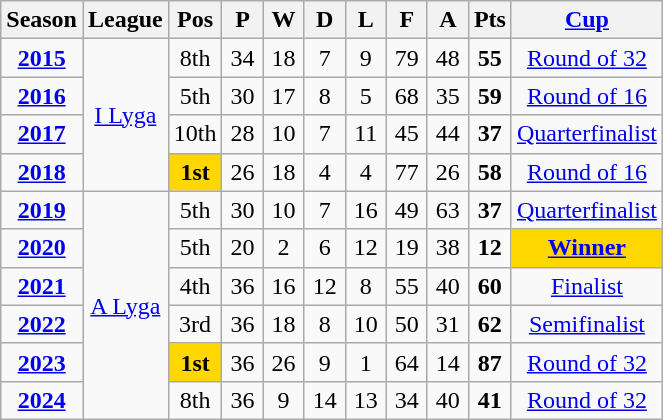<table class="wikitable" style="text-align:center">
<tr>
<th width=40>Season</th>
<th>League</th>
<th>Pos</th>
<th width=20>P</th>
<th width=20>W</th>
<th width=20>D</th>
<th width=20>L</th>
<th width=20>F</th>
<th width=20>A</th>
<th width=20>Pts</th>
<th><a href='#'>Cup</a></th>
</tr>
<tr>
<td><strong><a href='#'>2015</a></strong></td>
<td rowspan="4"><a href='#'>I Lyga</a></td>
<td>8th</td>
<td>34</td>
<td>18</td>
<td>7</td>
<td>9</td>
<td>79</td>
<td>48</td>
<td><strong>55</strong></td>
<td><a href='#'>Round of 32</a></td>
</tr>
<tr>
<td><strong><a href='#'>2016</a></strong></td>
<td>5th</td>
<td>30</td>
<td>17</td>
<td>8</td>
<td>5</td>
<td>68</td>
<td>35</td>
<td><strong>59</strong></td>
<td><a href='#'>Round of 16</a></td>
</tr>
<tr>
<td><strong><a href='#'>2017</a></strong></td>
<td>10th</td>
<td>28</td>
<td>10</td>
<td>7</td>
<td>11</td>
<td>45</td>
<td>44</td>
<td><strong>37</strong></td>
<td><a href='#'>Quarterfinalist</a></td>
</tr>
<tr>
<td><strong><a href='#'>2018</a></strong></td>
<td bgcolor=gold><strong>1st</strong></td>
<td>26</td>
<td>18</td>
<td>4</td>
<td>4</td>
<td>77</td>
<td>26</td>
<td><strong>58</strong></td>
<td><a href='#'>Round of 16</a></td>
</tr>
<tr>
<td><strong><a href='#'>2019</a></strong></td>
<td rowspan="6"><a href='#'>A Lyga</a></td>
<td>5th</td>
<td>30</td>
<td>10</td>
<td>7</td>
<td>16</td>
<td>49</td>
<td>63</td>
<td><strong>37</strong></td>
<td><a href='#'>Quarterfinalist</a></td>
</tr>
<tr>
<td><strong><a href='#'>2020</a></strong></td>
<td>5th</td>
<td>20</td>
<td>2</td>
<td>6</td>
<td>12</td>
<td>19</td>
<td>38</td>
<td><strong>12</strong></td>
<td bgcolor=gold><a href='#'><strong>Winner</strong></a></td>
</tr>
<tr>
<td><strong><a href='#'>2021</a></strong></td>
<td>4th</td>
<td>36</td>
<td>16</td>
<td>12</td>
<td>8</td>
<td>55</td>
<td>40</td>
<td><strong>60</strong></td>
<td><a href='#'>Finalist</a></td>
</tr>
<tr>
<td><strong><a href='#'>2022</a></strong></td>
<td>3rd</td>
<td>36</td>
<td>18</td>
<td>8</td>
<td>10</td>
<td>50</td>
<td>31</td>
<td><strong>62</strong></td>
<td><a href='#'>Semifinalist</a></td>
</tr>
<tr>
<td><strong><a href='#'>2023</a></strong></td>
<td bgcolor=gold><strong>1st</strong></td>
<td>36</td>
<td>26</td>
<td>9</td>
<td>1</td>
<td>64</td>
<td>14</td>
<td><strong>87</strong></td>
<td><a href='#'>Round of 32</a></td>
</tr>
<tr>
<td><strong><a href='#'>2024</a></strong></td>
<td>8th</td>
<td>36</td>
<td>9</td>
<td>14</td>
<td>13</td>
<td>34</td>
<td>40</td>
<td><strong>41 </strong></td>
<td><a href='#'>Round of 32</a></td>
</tr>
</table>
